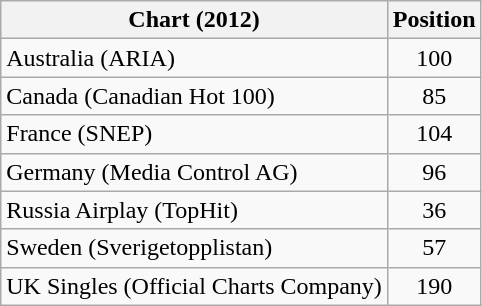<table class="wikitable sortable">
<tr>
<th scope="col">Chart (2012)</th>
<th scope="col">Position</th>
</tr>
<tr>
<td>Australia (ARIA)</td>
<td style="text-align:center;">100</td>
</tr>
<tr>
<td>Canada (Canadian Hot 100)</td>
<td style="text-align:center;">85</td>
</tr>
<tr>
<td>France (SNEP)</td>
<td style="text-align:center;">104</td>
</tr>
<tr>
<td>Germany (Media Control AG)</td>
<td style="text-align:center;">96</td>
</tr>
<tr>
<td>Russia Airplay (TopHit)</td>
<td style="text-align:center;">36</td>
</tr>
<tr>
<td>Sweden (Sverigetopplistan)</td>
<td style="text-align:center;">57</td>
</tr>
<tr>
<td>UK Singles (Official Charts Company)</td>
<td style="text-align:center;">190</td>
</tr>
</table>
